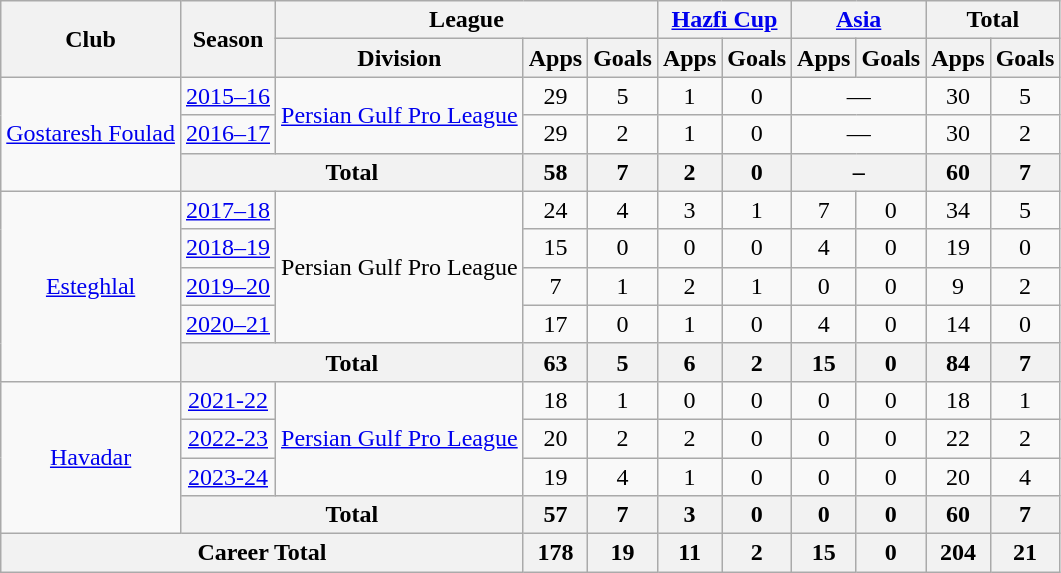<table class="wikitable" style="text-align: center;">
<tr>
<th rowspan="2">Club</th>
<th rowspan="2">Season</th>
<th colspan="3">League</th>
<th colspan="2"><a href='#'>Hazfi Cup</a></th>
<th colspan="2"><a href='#'>Asia</a></th>
<th colspan="2">Total</th>
</tr>
<tr>
<th>Division</th>
<th>Apps</th>
<th>Goals</th>
<th>Apps</th>
<th>Goals</th>
<th>Apps</th>
<th>Goals</th>
<th>Apps</th>
<th>Goals</th>
</tr>
<tr>
<td rowspan="3"><a href='#'>Gostaresh Foulad</a></td>
<td><a href='#'>2015–16</a></td>
<td rowspan="2"><a href='#'>Persian Gulf Pro League</a></td>
<td>29</td>
<td>5</td>
<td>1</td>
<td>0</td>
<td colspan="2">—</td>
<td>30</td>
<td>5</td>
</tr>
<tr>
<td><a href='#'>2016–17</a></td>
<td>29</td>
<td>2</td>
<td>1</td>
<td>0</td>
<td colspan="2">—</td>
<td>30</td>
<td>2</td>
</tr>
<tr>
<th colspan="2">Total</th>
<th>58</th>
<th>7</th>
<th>2</th>
<th>0</th>
<th colspan="2">–</th>
<th>60</th>
<th>7</th>
</tr>
<tr>
<td rowspan="5"><a href='#'>Esteghlal</a></td>
<td><a href='#'>2017–18</a></td>
<td rowspan="4">Persian Gulf Pro League</td>
<td>24</td>
<td>4</td>
<td>3</td>
<td>1</td>
<td>7</td>
<td>0</td>
<td>34</td>
<td>5</td>
</tr>
<tr>
<td><a href='#'>2018–19</a></td>
<td>15</td>
<td>0</td>
<td>0</td>
<td>0</td>
<td>4</td>
<td>0</td>
<td>19</td>
<td>0</td>
</tr>
<tr>
<td><a href='#'>2019–20</a></td>
<td>7</td>
<td>1</td>
<td>2</td>
<td>1</td>
<td>0</td>
<td>0</td>
<td>9</td>
<td>2</td>
</tr>
<tr>
<td><a href='#'>2020–21</a></td>
<td>17</td>
<td>0</td>
<td>1</td>
<td>0</td>
<td>4</td>
<td>0</td>
<td>14</td>
<td>0</td>
</tr>
<tr>
<th colspan="2">Total</th>
<th>63</th>
<th>5</th>
<th>6</th>
<th>2</th>
<th>15</th>
<th>0</th>
<th>84</th>
<th>7</th>
</tr>
<tr>
<td rowspan="4"><a href='#'>Havadar</a></td>
<td><a href='#'>2021-22</a></td>
<td rowspan="3"><a href='#'>Persian Gulf Pro League</a></td>
<td>18</td>
<td>1</td>
<td>0</td>
<td>0</td>
<td>0</td>
<td>0</td>
<td>18</td>
<td>1</td>
</tr>
<tr>
<td><a href='#'>2022-23</a></td>
<td>20</td>
<td>2</td>
<td>2</td>
<td>0</td>
<td>0</td>
<td>0</td>
<td>22</td>
<td>2</td>
</tr>
<tr>
<td><a href='#'>2023-24</a></td>
<td>19</td>
<td>4</td>
<td>1</td>
<td>0</td>
<td>0</td>
<td>0</td>
<td>20</td>
<td>4</td>
</tr>
<tr>
<th colspan=2>Total</th>
<th>57</th>
<th>7</th>
<th>3</th>
<th>0</th>
<th>0</th>
<th>0</th>
<th>60</th>
<th>7</th>
</tr>
<tr>
<th colspan="3">Career Total</th>
<th>178</th>
<th>19</th>
<th>11</th>
<th>2</th>
<th>15</th>
<th>0</th>
<th>204</th>
<th>21</th>
</tr>
</table>
